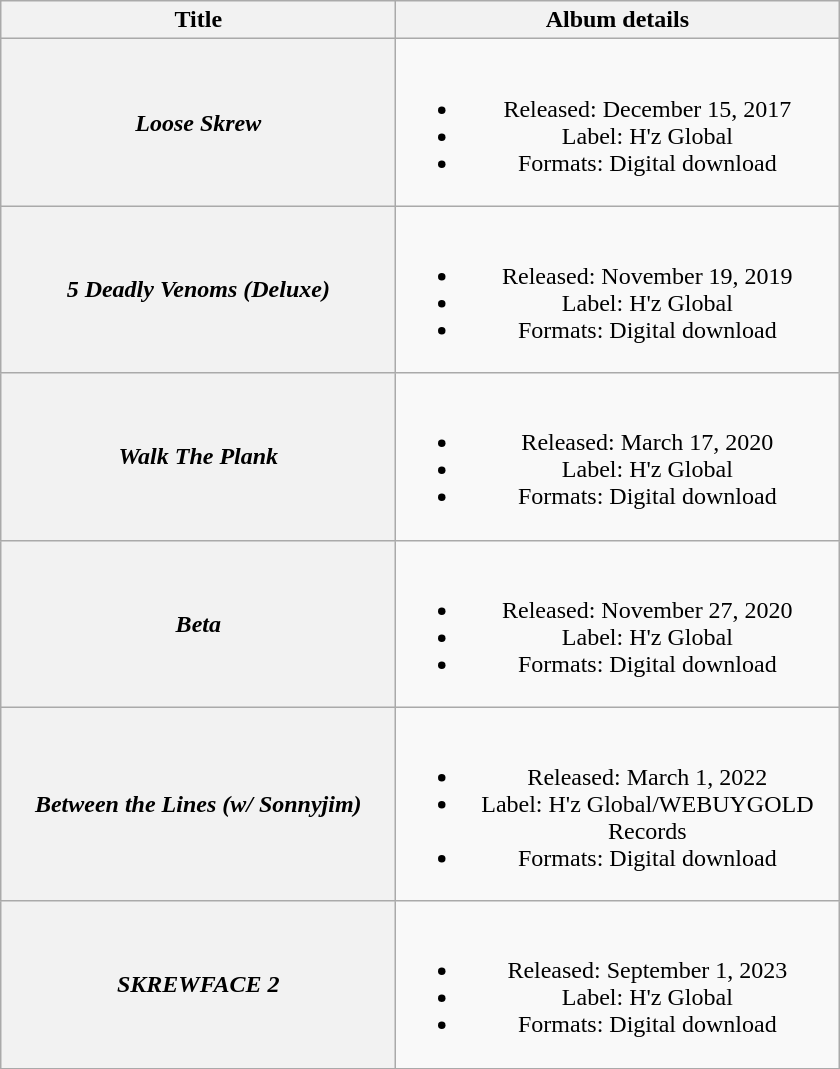<table class="wikitable plainrowheaders" style="text-align:center;">
<tr>
<th scope="col" style="width:16em;">Title</th>
<th scope="col" style="width:18em;">Album details</th>
</tr>
<tr>
<th scope="row"><em>Loose Skrew</em></th>
<td><br><ul><li>Released: December 15, 2017</li><li>Label: H'z Global</li><li>Formats: Digital download</li></ul></td>
</tr>
<tr>
<th scope="row"><em>5 Deadly Venoms (Deluxe) <br></em></th>
<td><br><ul><li>Released: November 19, 2019</li><li>Label: H'z Global</li><li>Formats: Digital download</li></ul></td>
</tr>
<tr>
<th scope="row"><em>Walk The Plank</em></th>
<td><br><ul><li>Released: March 17, 2020</li><li>Label: H'z Global</li><li>Formats: Digital download</li></ul></td>
</tr>
<tr>
<th scope="row"><em>Beta</em></th>
<td><br><ul><li>Released: November 27, 2020</li><li>Label: H'z Global</li><li>Formats: Digital download</li></ul></td>
</tr>
<tr>
<th scope="row"><em>Between the Lines (w/ Sonnyjim)</em></th>
<td><br><ul><li>Released: March 1, 2022</li><li>Label: H'z Global/WEBUYGOLD Records</li><li>Formats: Digital download</li></ul></td>
</tr>
<tr>
<th scope="row"><em>SKREWFACE 2</em></th>
<td><br><ul><li>Released: September 1, 2023</li><li>Label: H'z Global</li><li>Formats: Digital download</li></ul></td>
</tr>
</table>
